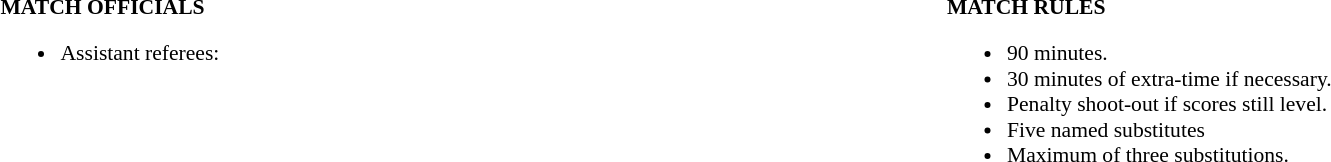<table width=100% style="font-size: 90%">
<tr>
<td width=50% valign=top><br><strong>MATCH OFFICIALS</strong><ul><li>Assistant referees:</li></ul></td>
<td width=50% valign=top><br><strong>MATCH RULES</strong><ul><li>90 minutes.</li><li>30 minutes of extra-time if necessary.</li><li>Penalty shoot-out if scores still level.</li><li>Five named substitutes</li><li>Maximum of three substitutions.</li></ul></td>
</tr>
</table>
